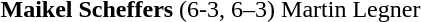<table>
<tr>
<td><strong>Maikel Scheffers</strong></td>
<td style="text-align:center;">(6-3, 6–3)</td>
<td>Martin Legner</td>
</tr>
</table>
